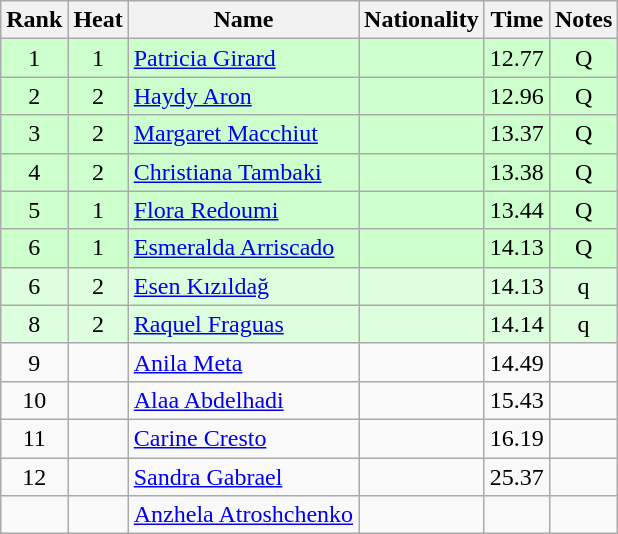<table class="wikitable sortable" style="text-align:center">
<tr>
<th>Rank</th>
<th>Heat</th>
<th>Name</th>
<th>Nationality</th>
<th>Time</th>
<th>Notes</th>
</tr>
<tr bgcolor=ccffcc>
<td>1</td>
<td>1</td>
<td align=left><a href='#'>Patricia Girard</a></td>
<td align=left></td>
<td>12.77</td>
<td>Q</td>
</tr>
<tr bgcolor=ccffcc>
<td>2</td>
<td>2</td>
<td align=left><a href='#'>Haydy Aron</a></td>
<td align=left></td>
<td>12.96</td>
<td>Q</td>
</tr>
<tr bgcolor=ccffcc>
<td>3</td>
<td>2</td>
<td align=left><a href='#'>Margaret Macchiut</a></td>
<td align=left></td>
<td>13.37</td>
<td>Q</td>
</tr>
<tr bgcolor=ccffcc>
<td>4</td>
<td>2</td>
<td align=left><a href='#'>Christiana Tambaki</a></td>
<td align=left></td>
<td>13.38</td>
<td>Q</td>
</tr>
<tr bgcolor=ccffcc>
<td>5</td>
<td>1</td>
<td align=left><a href='#'>Flora Redoumi</a></td>
<td align=left></td>
<td>13.44</td>
<td>Q</td>
</tr>
<tr bgcolor=ccffcc>
<td>6</td>
<td>1</td>
<td align=left><a href='#'>Esmeralda Arriscado</a></td>
<td align=left></td>
<td>14.13</td>
<td>Q</td>
</tr>
<tr bgcolor=ddffdd>
<td>6</td>
<td>2</td>
<td align=left><a href='#'>Esen Kızıldağ</a></td>
<td align=left></td>
<td>14.13</td>
<td>q</td>
</tr>
<tr bgcolor=ddffdd>
<td>8</td>
<td>2</td>
<td align=left><a href='#'>Raquel Fraguas</a></td>
<td align=left></td>
<td>14.14</td>
<td>q</td>
</tr>
<tr>
<td>9</td>
<td></td>
<td align=left><a href='#'>Anila Meta</a></td>
<td align=left></td>
<td>14.49</td>
<td></td>
</tr>
<tr>
<td>10</td>
<td></td>
<td align=left><a href='#'>Alaa Abdelhadi</a></td>
<td align=left></td>
<td>15.43</td>
<td></td>
</tr>
<tr>
<td>11</td>
<td></td>
<td align=left><a href='#'>Carine Cresto</a></td>
<td align=left></td>
<td>16.19</td>
<td></td>
</tr>
<tr>
<td>12</td>
<td></td>
<td align=left><a href='#'>Sandra Gabrael</a></td>
<td align=left></td>
<td>25.37</td>
<td></td>
</tr>
<tr>
<td></td>
<td></td>
<td align=left><a href='#'>Anzhela Atroshchenko</a></td>
<td align=left></td>
<td></td>
<td></td>
</tr>
</table>
